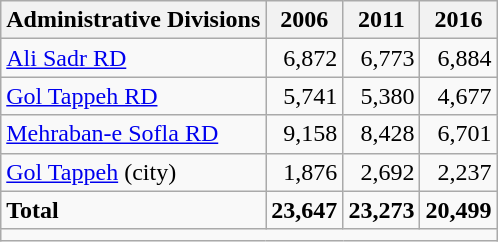<table class="wikitable">
<tr>
<th>Administrative Divisions</th>
<th>2006</th>
<th>2011</th>
<th>2016</th>
</tr>
<tr>
<td><a href='#'>Ali Sadr RD</a></td>
<td style="text-align: right;">6,872</td>
<td style="text-align: right;">6,773</td>
<td style="text-align: right;">6,884</td>
</tr>
<tr>
<td><a href='#'>Gol Tappeh RD</a></td>
<td style="text-align: right;">5,741</td>
<td style="text-align: right;">5,380</td>
<td style="text-align: right;">4,677</td>
</tr>
<tr>
<td><a href='#'>Mehraban-e Sofla RD</a></td>
<td style="text-align: right;">9,158</td>
<td style="text-align: right;">8,428</td>
<td style="text-align: right;">6,701</td>
</tr>
<tr>
<td><a href='#'>Gol Tappeh</a> (city)</td>
<td style="text-align: right;">1,876</td>
<td style="text-align: right;">2,692</td>
<td style="text-align: right;">2,237</td>
</tr>
<tr>
<td><strong>Total</strong></td>
<td style="text-align: right;"><strong>23,647</strong></td>
<td style="text-align: right;"><strong>23,273</strong></td>
<td style="text-align: right;"><strong>20,499</strong></td>
</tr>
<tr>
<td colspan=4></td>
</tr>
</table>
